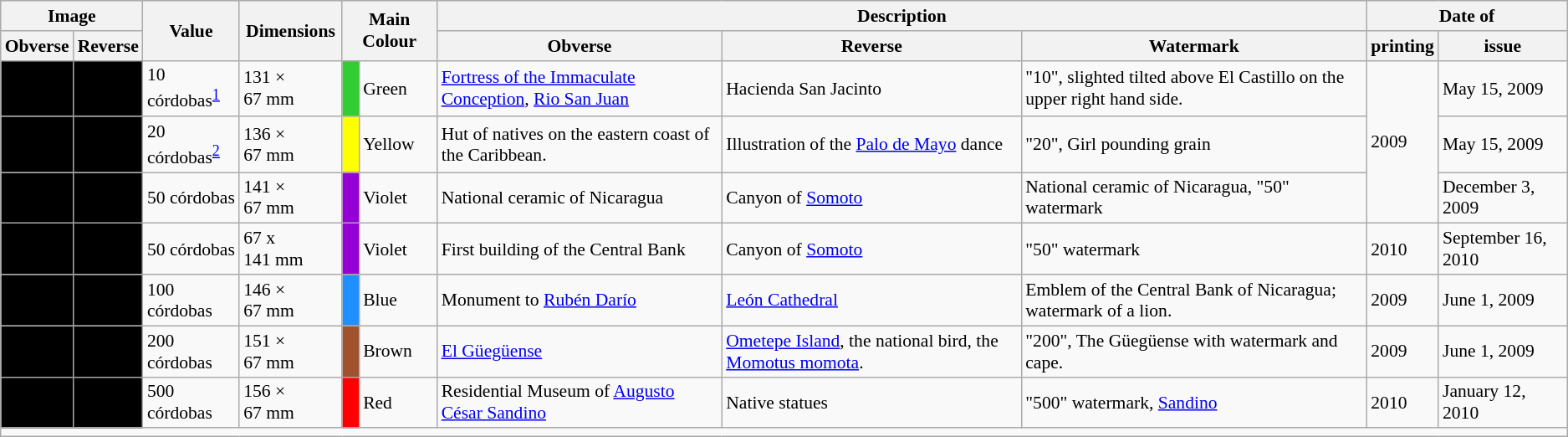<table class="wikitable" style="font-size: 90%">
<tr>
<th colspan="2">Image</th>
<th rowspan="2">Value</th>
<th rowspan="2">Dimensions</th>
<th rowspan="2" colspan="2">Main Colour</th>
<th colspan="3">Description</th>
<th colspan="2">Date of</th>
</tr>
<tr>
<th>Obverse</th>
<th>Reverse</th>
<th>Obverse</th>
<th>Reverse</th>
<th>Watermark</th>
<th>printing</th>
<th>issue</th>
</tr>
<tr>
<td align="right" bgcolor="#000000"></td>
<td align="left" bgcolor="#000000"></td>
<td>10 córdobas<sup><a href='#'>1</a></sup></td>
<td>131 × 67 mm</td>
<td bgcolor=#32CD32> </td>
<td>Green</td>
<td><a href='#'>Fortress of the Immaculate Conception</a>, <a href='#'>Rio San Juan</a></td>
<td>Hacienda San Jacinto</td>
<td>"10", slighted tilted above El Castillo on the upper right hand side.</td>
<td rowspan="3">2009</td>
<td>May 15, 2009</td>
</tr>
<tr>
<td align="right" bgcolor="#000"></td>
<td align="left" bgcolor="#000"></td>
<td>20 córdobas<sup><a href='#'>2</a></sup></td>
<td>136 × 67 mm</td>
<td Bgcolor=#ffff00> </td>
<td>Yellow</td>
<td>Hut of natives on the eastern coast of the Caribbean.</td>
<td>Illustration of the <a href='#'>Palo de Mayo</a> dance</td>
<td>"20", Girl pounding grain</td>
<td>May 15, 2009</td>
</tr>
<tr>
<td align="right" bgcolor="#000"></td>
<td align="left" bgcolor="#000"></td>
<td>50 córdobas</td>
<td>141 × 67 mm</td>
<td bgcolor=#9400D3> </td>
<td>Violet</td>
<td>National ceramic of Nicaragua</td>
<td>Canyon of <a href='#'>Somoto</a></td>
<td>National ceramic of Nicaragua, "50" watermark</td>
<td>December 3, 2009</td>
</tr>
<tr>
<td align="right" bgcolor="#000"></td>
<td align="left" bgcolor="#000"></td>
<td>50 córdobas</td>
<td>67 x 141 mm</td>
<td bgcolor=#9400D3> </td>
<td>Violet</td>
<td>First building of the Central Bank</td>
<td>Canyon of <a href='#'>Somoto</a></td>
<td>"50" watermark</td>
<td>2010</td>
<td>September 16, 2010</td>
</tr>
<tr>
<td align="right" bgcolor="#000"></td>
<td align="left" bgcolor="#000"></td>
<td>100 córdobas</td>
<td>146 × 67 mm</td>
<td bgcolor=#1E90FF> </td>
<td>Blue</td>
<td>Monument to <a href='#'>Rubén Darío</a></td>
<td><a href='#'>León Cathedral</a></td>
<td>Emblem of the Central Bank of Nicaragua; watermark of a lion.</td>
<td>2009</td>
<td>June 1, 2009</td>
</tr>
<tr>
<td align="right" bgcolor="#000"></td>
<td align="left" bgcolor="#000"></td>
<td>200 córdobas</td>
<td>151 × 67 mm</td>
<td Bgcolor=#A0522D> </td>
<td>Brown</td>
<td><a href='#'>El Güegüense</a></td>
<td><a href='#'>Ometepe Island</a>, the national bird, the <a href='#'>Momotus momota</a>.</td>
<td>"200", The Güegüense with watermark and cape.</td>
<td>2009</td>
<td>June 1, 2009</td>
</tr>
<tr>
<td align="right" bgcolor="#000"></td>
<td align="left" bgcolor="#000"></td>
<td>500 córdobas</td>
<td>156 × 67 mm</td>
<td Bgcolor=#FF0000> </td>
<td>Red</td>
<td>Residential Museum of <a href='#'>Augusto César Sandino</a></td>
<td>Native statues</td>
<td>"500" watermark, <a href='#'>Sandino</a></td>
<td>2010</td>
<td>January 12, 2010</td>
</tr>
<tr>
<td colspan="11"></td>
</tr>
</table>
